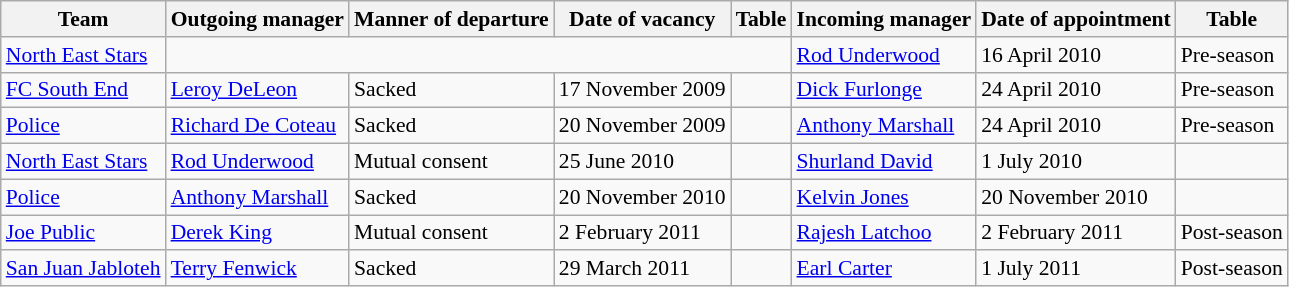<table class="wikitable" style="font-size:90%;">
<tr>
<th>Team</th>
<th>Outgoing manager</th>
<th>Manner of departure</th>
<th>Date of vacancy</th>
<th>Table</th>
<th>Incoming manager</th>
<th>Date of appointment</th>
<th>Table</th>
</tr>
<tr>
<td><a href='#'>North East Stars</a></td>
<td colspan=4></td>
<td> <a href='#'>Rod Underwood</a></td>
<td>16 April 2010</td>
<td>Pre-season</td>
</tr>
<tr>
<td><a href='#'>FC South End</a></td>
<td> <a href='#'>Leroy DeLeon</a></td>
<td>Sacked</td>
<td>17 November 2009</td>
<td></td>
<td> <a href='#'>Dick Furlonge</a></td>
<td>24 April 2010</td>
<td>Pre-season</td>
</tr>
<tr>
<td><a href='#'>Police</a></td>
<td> <a href='#'>Richard De Coteau</a></td>
<td>Sacked</td>
<td>20 November 2009</td>
<td></td>
<td> <a href='#'>Anthony Marshall</a></td>
<td>24 April 2010</td>
<td>Pre-season</td>
</tr>
<tr>
<td><a href='#'>North East Stars</a></td>
<td> <a href='#'>Rod Underwood</a></td>
<td>Mutual consent</td>
<td>25 June 2010</td>
<td></td>
<td> <a href='#'>Shurland David</a></td>
<td>1 July 2010</td>
<td></td>
</tr>
<tr>
<td><a href='#'>Police</a></td>
<td> <a href='#'>Anthony Marshall</a></td>
<td>Sacked</td>
<td>20 November 2010</td>
<td></td>
<td> <a href='#'>Kelvin Jones</a></td>
<td>20 November 2010</td>
<td></td>
</tr>
<tr>
<td><a href='#'>Joe Public</a></td>
<td> <a href='#'>Derek King</a></td>
<td>Mutual consent</td>
<td>2 February 2011</td>
<td></td>
<td> <a href='#'>Rajesh Latchoo</a></td>
<td>2 February 2011</td>
<td>Post-season</td>
</tr>
<tr>
<td><a href='#'>San Juan Jabloteh</a></td>
<td> <a href='#'>Terry Fenwick</a></td>
<td>Sacked</td>
<td>29 March 2011</td>
<td></td>
<td> <a href='#'>Earl Carter</a></td>
<td>1 July 2011</td>
<td>Post-season</td>
</tr>
</table>
